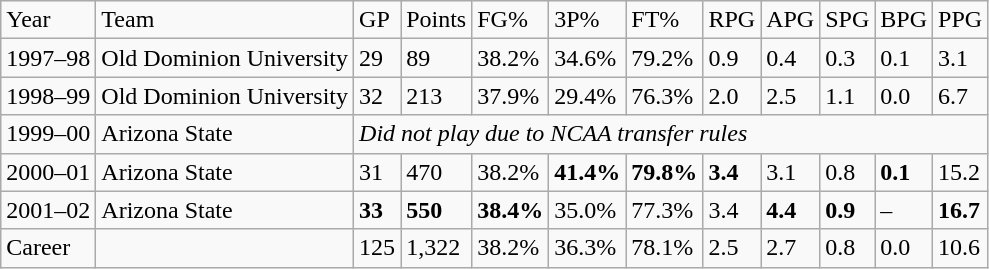<table class="wikitable">
<tr>
<td>Year</td>
<td>Team</td>
<td>GP</td>
<td>Points</td>
<td>FG%</td>
<td>3P%</td>
<td>FT%</td>
<td>RPG</td>
<td>APG</td>
<td>SPG</td>
<td>BPG</td>
<td>PPG</td>
</tr>
<tr>
<td>1997–98</td>
<td>Old Dominion University</td>
<td>29</td>
<td>89</td>
<td>38.2%</td>
<td>34.6%</td>
<td>79.2%</td>
<td>0.9</td>
<td>0.4</td>
<td>0.3</td>
<td>0.1</td>
<td>3.1</td>
</tr>
<tr>
<td>1998–99</td>
<td>Old Dominion University</td>
<td>32</td>
<td>213</td>
<td>37.9%</td>
<td>29.4%</td>
<td>76.3%</td>
<td>2.0</td>
<td>2.5</td>
<td>1.1</td>
<td>0.0</td>
<td>6.7</td>
</tr>
<tr>
<td>1999–00</td>
<td>Arizona State</td>
<td colspan="10"><em>Did not play due to NCAA transfer rules</em></td>
</tr>
<tr>
<td>2000–01</td>
<td>Arizona State</td>
<td>31</td>
<td>470</td>
<td>38.2%</td>
<td><strong>41.4%</strong></td>
<td><strong>79.8%</strong></td>
<td><strong>3.4</strong></td>
<td>3.1</td>
<td>0.8</td>
<td><strong>0.1</strong></td>
<td>15.2</td>
</tr>
<tr>
<td>2001–02</td>
<td>Arizona State</td>
<td><strong>33</strong></td>
<td><strong>550</strong></td>
<td><strong>38.4%</strong></td>
<td>35.0%</td>
<td>77.3%</td>
<td>3.4</td>
<td><strong>4.4</strong></td>
<td><strong>0.9</strong></td>
<td>–</td>
<td><strong>16.7</strong></td>
</tr>
<tr>
<td>Career</td>
<td></td>
<td>125</td>
<td>1,322</td>
<td>38.2%</td>
<td>36.3%</td>
<td>78.1%</td>
<td>2.5</td>
<td>2.7</td>
<td>0.8</td>
<td>0.0</td>
<td>10.6</td>
</tr>
</table>
